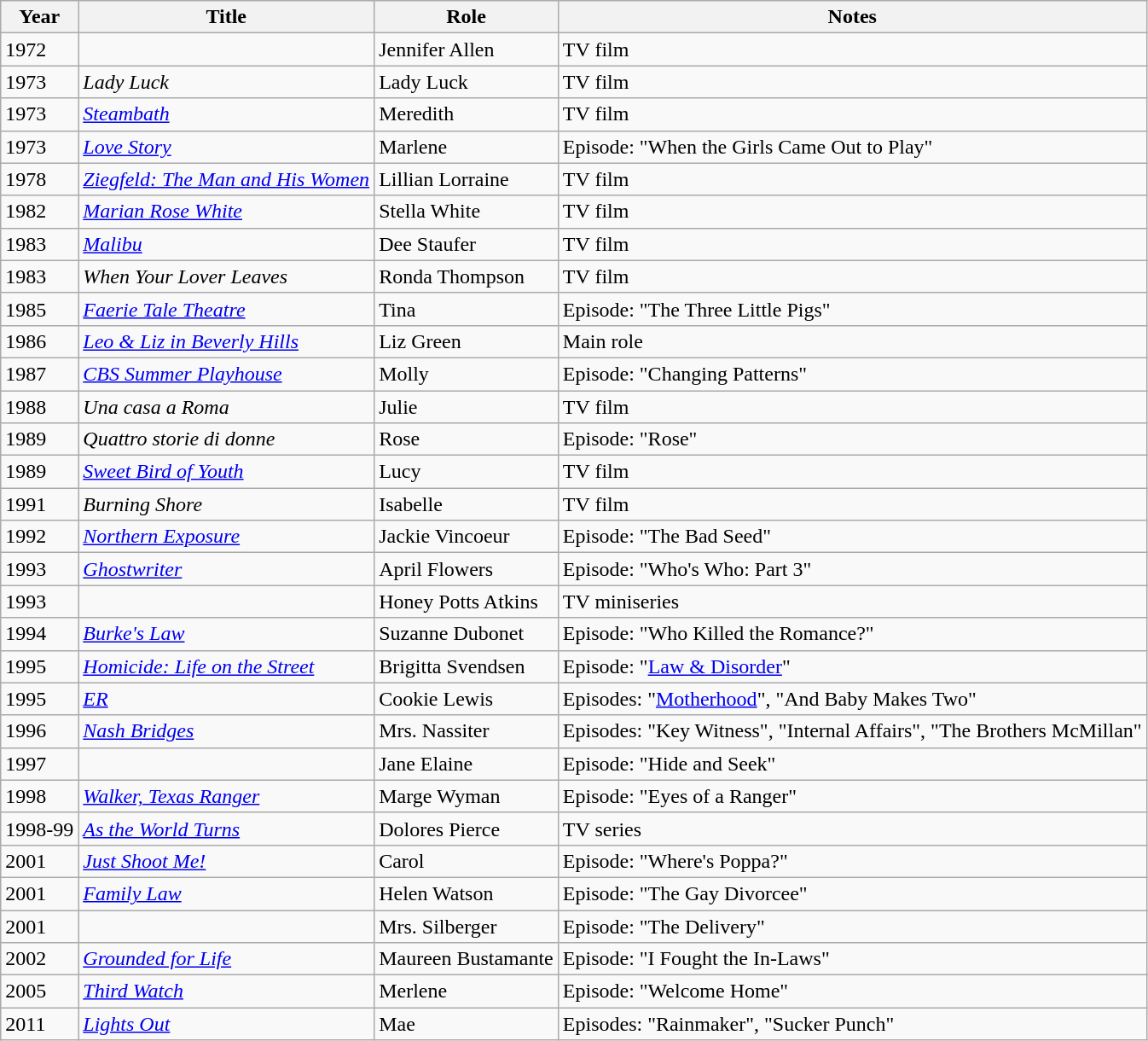<table class="wikitable sortable">
<tr>
<th>Year</th>
<th>Title</th>
<th>Role</th>
<th class="unsortable">Notes</th>
</tr>
<tr>
<td>1972</td>
<td><em></em></td>
<td>Jennifer Allen</td>
<td>TV film</td>
</tr>
<tr>
<td>1973</td>
<td><em>Lady Luck</em></td>
<td>Lady Luck</td>
<td>TV film</td>
</tr>
<tr>
<td>1973</td>
<td><em><a href='#'>Steambath</a></em></td>
<td>Meredith</td>
<td>TV film</td>
</tr>
<tr>
<td>1973</td>
<td><em><a href='#'>Love Story</a></em></td>
<td>Marlene</td>
<td>Episode: "When the Girls Came Out to Play"</td>
</tr>
<tr>
<td>1978</td>
<td><em><a href='#'>Ziegfeld: The Man and His Women</a></em></td>
<td>Lillian Lorraine</td>
<td>TV film</td>
</tr>
<tr>
<td>1982</td>
<td><em><a href='#'>Marian Rose White</a></em></td>
<td>Stella White</td>
<td>TV film</td>
</tr>
<tr>
<td>1983</td>
<td><em><a href='#'>Malibu</a></em></td>
<td>Dee Staufer</td>
<td>TV film</td>
</tr>
<tr>
<td>1983</td>
<td><em>When Your Lover Leaves</em></td>
<td>Ronda Thompson</td>
<td>TV film</td>
</tr>
<tr>
<td>1985</td>
<td><em><a href='#'>Faerie Tale Theatre</a></em></td>
<td>Tina</td>
<td>Episode: "The Three Little Pigs"</td>
</tr>
<tr>
<td>1986</td>
<td><em><a href='#'>Leo & Liz in Beverly Hills</a></em></td>
<td>Liz Green</td>
<td>Main role</td>
</tr>
<tr>
<td>1987</td>
<td><em><a href='#'>CBS Summer Playhouse</a></em></td>
<td>Molly</td>
<td>Episode: "Changing Patterns"</td>
</tr>
<tr>
<td>1988</td>
<td><em>Una casa a Roma</em></td>
<td>Julie</td>
<td>TV film</td>
</tr>
<tr>
<td>1989</td>
<td><em>Quattro storie di donne</em></td>
<td>Rose</td>
<td>Episode: "Rose"</td>
</tr>
<tr>
<td>1989</td>
<td><em><a href='#'>Sweet Bird of Youth</a></em></td>
<td>Lucy</td>
<td>TV film</td>
</tr>
<tr>
<td>1991</td>
<td><em>Burning Shore</em></td>
<td>Isabelle</td>
<td>TV film</td>
</tr>
<tr>
<td>1992</td>
<td><em><a href='#'>Northern Exposure</a></em></td>
<td>Jackie Vincoeur</td>
<td>Episode: "The Bad Seed"</td>
</tr>
<tr>
<td>1993</td>
<td><em><a href='#'>Ghostwriter</a></em></td>
<td>April Flowers</td>
<td>Episode: "Who's Who: Part 3"</td>
</tr>
<tr>
<td>1993</td>
<td><em></em></td>
<td>Honey Potts Atkins</td>
<td>TV miniseries</td>
</tr>
<tr>
<td>1994</td>
<td><em><a href='#'>Burke's Law</a></em></td>
<td>Suzanne Dubonet</td>
<td>Episode: "Who Killed the Romance?"</td>
</tr>
<tr>
<td>1995</td>
<td><em><a href='#'>Homicide: Life on the Street</a></em></td>
<td>Brigitta Svendsen</td>
<td>Episode: "<a href='#'>Law & Disorder</a>"</td>
</tr>
<tr>
<td>1995</td>
<td><em><a href='#'>ER</a></em></td>
<td>Cookie Lewis</td>
<td>Episodes: "<a href='#'>Motherhood</a>", "And Baby Makes Two"</td>
</tr>
<tr>
<td>1996</td>
<td><em><a href='#'>Nash Bridges</a></em></td>
<td>Mrs. Nassiter</td>
<td>Episodes: "Key Witness", "Internal Affairs", "The Brothers McMillan"</td>
</tr>
<tr>
<td>1997</td>
<td><em></em></td>
<td>Jane Elaine</td>
<td>Episode: "Hide and Seek"</td>
</tr>
<tr>
<td>1998</td>
<td><em><a href='#'>Walker, Texas Ranger</a></em></td>
<td>Marge Wyman</td>
<td>Episode: "Eyes of a Ranger"</td>
</tr>
<tr>
<td>1998-99</td>
<td><em><a href='#'>As the World Turns</a></em></td>
<td>Dolores Pierce</td>
<td>TV series</td>
</tr>
<tr>
<td>2001</td>
<td><em><a href='#'>Just Shoot Me!</a></em></td>
<td>Carol</td>
<td>Episode: "Where's Poppa?"</td>
</tr>
<tr>
<td>2001</td>
<td><em><a href='#'>Family Law</a></em></td>
<td>Helen Watson</td>
<td>Episode: "The Gay Divorcee"</td>
</tr>
<tr>
<td>2001</td>
<td><em></em></td>
<td>Mrs. Silberger</td>
<td>Episode: "The Delivery"</td>
</tr>
<tr>
<td>2002</td>
<td><em><a href='#'>Grounded for Life</a></em></td>
<td>Maureen Bustamante</td>
<td>Episode: "I Fought the In-Laws"</td>
</tr>
<tr>
<td>2005</td>
<td><em><a href='#'>Third Watch</a></em></td>
<td>Merlene</td>
<td>Episode: "Welcome Home"</td>
</tr>
<tr>
<td>2011</td>
<td><em><a href='#'>Lights Out</a></em></td>
<td>Mae</td>
<td>Episodes: "Rainmaker", "Sucker Punch"</td>
</tr>
</table>
